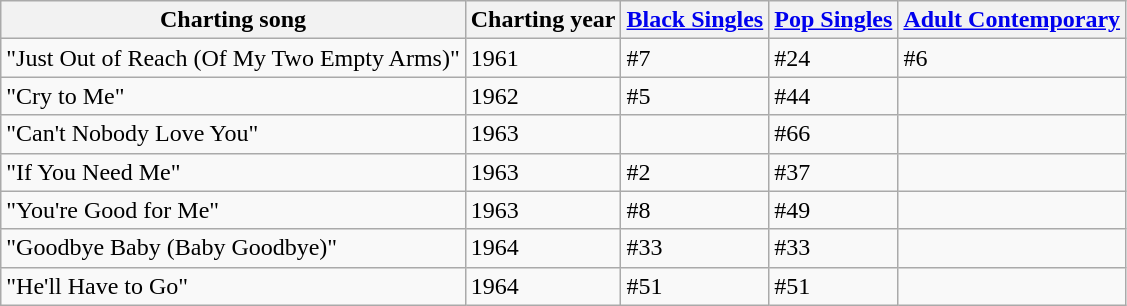<table class="wikitable">
<tr>
<th>Charting song</th>
<th>Charting year</th>
<th><a href='#'>Black Singles</a></th>
<th><a href='#'>Pop Singles</a></th>
<th><a href='#'>Adult Contemporary</a></th>
</tr>
<tr>
<td>"Just Out of Reach (Of My Two Empty Arms)"</td>
<td>1961</td>
<td>#7</td>
<td>#24</td>
<td>#6</td>
</tr>
<tr>
<td>"Cry to Me"</td>
<td>1962</td>
<td>#5</td>
<td>#44</td>
<td></td>
</tr>
<tr>
<td>"Can't Nobody Love You"</td>
<td>1963</td>
<td></td>
<td>#66</td>
<td></td>
</tr>
<tr>
<td>"If You Need Me"</td>
<td>1963</td>
<td>#2</td>
<td>#37</td>
<td></td>
</tr>
<tr>
<td>"You're Good for Me"</td>
<td>1963</td>
<td>#8</td>
<td>#49</td>
<td></td>
</tr>
<tr>
<td>"Goodbye Baby (Baby Goodbye)"</td>
<td>1964</td>
<td>#33</td>
<td>#33</td>
<td></td>
</tr>
<tr>
<td>"He'll Have to Go"</td>
<td>1964</td>
<td>#51</td>
<td>#51</td>
<td></td>
</tr>
</table>
